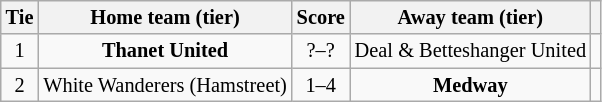<table class="wikitable" style="text-align:center; font-size:85%">
<tr>
<th>Tie</th>
<th>Home team (tier)</th>
<th>Score</th>
<th>Away team (tier)</th>
<th></th>
</tr>
<tr>
<td align="center">1</td>
<td><strong>Thanet United</strong></td>
<td align="center">?–?</td>
<td>Deal & Betteshanger United</td>
<td></td>
</tr>
<tr>
<td align="center">2</td>
<td>White Wanderers (Hamstreet)</td>
<td align="center">1–4</td>
<td><strong>Medway</strong></td>
<td></td>
</tr>
</table>
